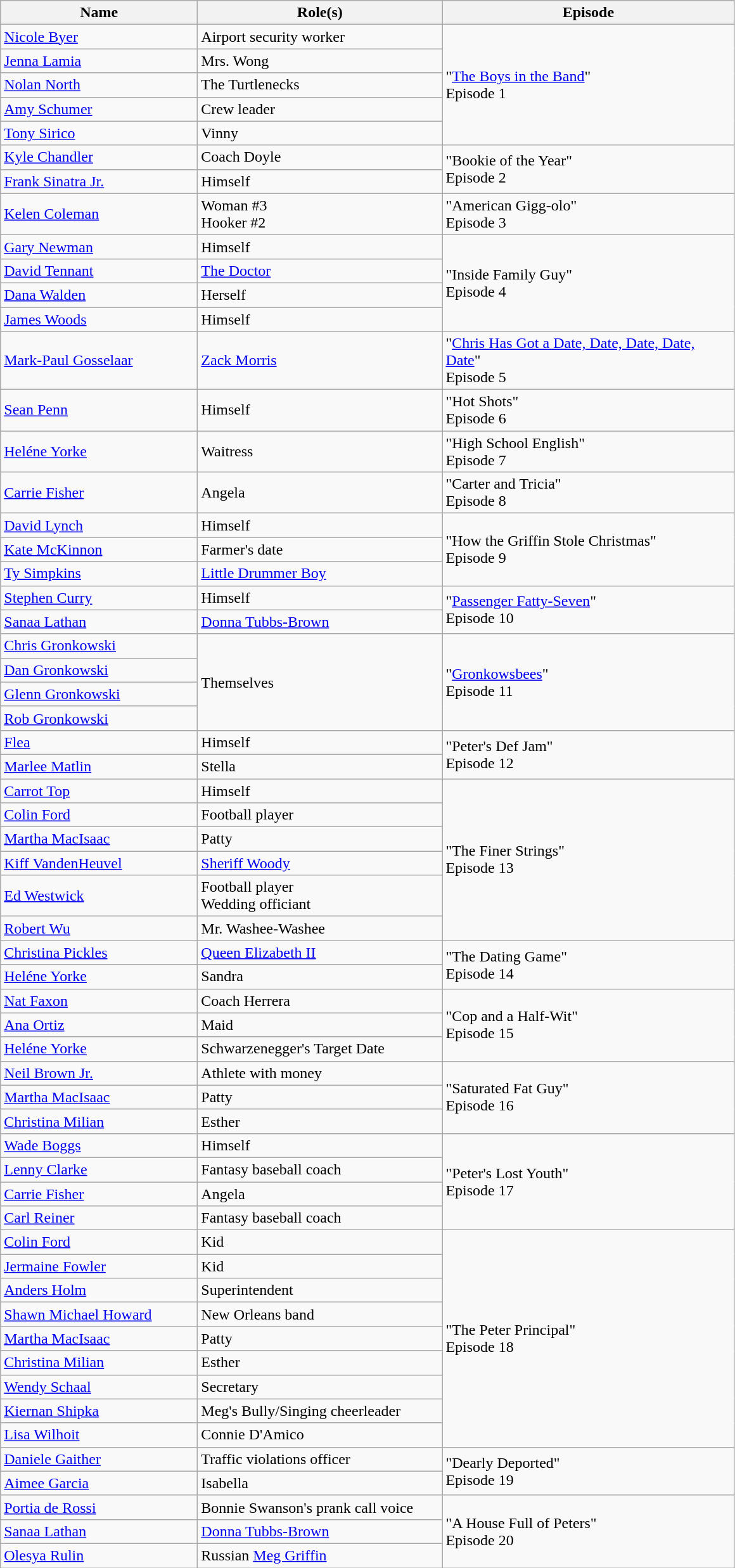<table class="wikitable">
<tr>
<th scope="col" style="width: 200px;">Name</th>
<th scope="col" style="width: 250px;">Role(s)</th>
<th scope="col" style="width: 300px;">Episode</th>
</tr>
<tr>
<td><a href='#'>Nicole Byer</a></td>
<td>Airport security worker</td>
<td rowspan="5">"<a href='#'>The Boys in the Band</a>"<br>Episode 1</td>
</tr>
<tr>
<td><a href='#'>Jenna Lamia</a></td>
<td>Mrs. Wong</td>
</tr>
<tr>
<td><a href='#'>Nolan North</a></td>
<td>The Turtlenecks</td>
</tr>
<tr>
<td><a href='#'>Amy Schumer</a></td>
<td>Crew leader</td>
</tr>
<tr>
<td><a href='#'>Tony Sirico</a></td>
<td>Vinny</td>
</tr>
<tr>
<td><a href='#'>Kyle Chandler</a></td>
<td>Coach Doyle</td>
<td rowspan="2">"Bookie of the Year"<br>Episode 2</td>
</tr>
<tr>
<td><a href='#'>Frank Sinatra Jr.</a></td>
<td>Himself</td>
</tr>
<tr>
<td><a href='#'>Kelen Coleman</a></td>
<td>Woman #3<br>Hooker #2</td>
<td>"American Gigg-olo"<br>Episode 3</td>
</tr>
<tr>
<td><a href='#'>Gary Newman</a></td>
<td>Himself</td>
<td rowspan="4">"Inside Family Guy"<br>Episode 4</td>
</tr>
<tr>
<td><a href='#'>David Tennant</a></td>
<td><a href='#'>The Doctor</a></td>
</tr>
<tr>
<td><a href='#'>Dana Walden</a></td>
<td>Herself</td>
</tr>
<tr>
<td><a href='#'>James Woods</a></td>
<td>Himself</td>
</tr>
<tr>
<td><a href='#'>Mark-Paul Gosselaar</a></td>
<td><a href='#'>Zack Morris</a></td>
<td>"<a href='#'>Chris Has Got a Date, Date, Date, Date, Date</a>"<br>Episode 5</td>
</tr>
<tr>
<td><a href='#'>Sean Penn</a></td>
<td>Himself</td>
<td>"Hot Shots"<br>Episode 6</td>
</tr>
<tr>
<td><a href='#'>Heléne Yorke</a></td>
<td>Waitress</td>
<td>"High School English"<br>Episode 7</td>
</tr>
<tr>
<td><a href='#'>Carrie Fisher</a></td>
<td>Angela</td>
<td>"Carter and Tricia"<br>Episode 8</td>
</tr>
<tr>
<td><a href='#'>David Lynch</a></td>
<td>Himself</td>
<td rowspan="3">"How the Griffin Stole Christmas"<br>Episode 9</td>
</tr>
<tr>
<td><a href='#'>Kate McKinnon</a></td>
<td>Farmer's date</td>
</tr>
<tr>
<td><a href='#'>Ty Simpkins</a></td>
<td><a href='#'>Little Drummer Boy</a></td>
</tr>
<tr>
<td><a href='#'>Stephen Curry</a></td>
<td>Himself</td>
<td rowspan="2">"<a href='#'>Passenger Fatty-Seven</a>"<br>Episode 10</td>
</tr>
<tr>
<td><a href='#'>Sanaa Lathan</a></td>
<td><a href='#'>Donna Tubbs-Brown</a></td>
</tr>
<tr>
<td><a href='#'>Chris Gronkowski</a></td>
<td rowspan="4">Themselves</td>
<td rowspan="4">"<a href='#'>Gronkowsbees</a>"<br>Episode 11</td>
</tr>
<tr>
<td><a href='#'>Dan Gronkowski</a></td>
</tr>
<tr>
<td><a href='#'>Glenn Gronkowski</a></td>
</tr>
<tr>
<td><a href='#'>Rob Gronkowski</a></td>
</tr>
<tr>
<td><a href='#'>Flea</a></td>
<td>Himself</td>
<td rowspan="2">"Peter's Def Jam"<br>Episode 12</td>
</tr>
<tr>
<td><a href='#'>Marlee Matlin</a></td>
<td>Stella</td>
</tr>
<tr>
<td><a href='#'>Carrot Top</a></td>
<td>Himself</td>
<td rowspan="6">"The Finer Strings"<br>Episode 13</td>
</tr>
<tr>
<td><a href='#'>Colin Ford</a></td>
<td>Football player</td>
</tr>
<tr>
<td><a href='#'>Martha MacIsaac</a></td>
<td>Patty</td>
</tr>
<tr>
<td><a href='#'>Kiff VandenHeuvel</a></td>
<td><a href='#'>Sheriff Woody</a></td>
</tr>
<tr>
<td><a href='#'>Ed Westwick</a></td>
<td>Football player<br>Wedding officiant</td>
</tr>
<tr>
<td><a href='#'>Robert Wu</a></td>
<td>Mr. Washee-Washee</td>
</tr>
<tr>
<td><a href='#'>Christina Pickles</a></td>
<td><a href='#'>Queen Elizabeth II</a></td>
<td rowspan="2">"The Dating Game"<br>Episode 14</td>
</tr>
<tr>
<td><a href='#'>Heléne Yorke</a></td>
<td>Sandra</td>
</tr>
<tr>
<td><a href='#'>Nat Faxon</a></td>
<td>Coach Herrera</td>
<td rowspan="3">"Cop and a Half-Wit"<br>Episode 15</td>
</tr>
<tr>
<td><a href='#'>Ana Ortiz</a></td>
<td>Maid</td>
</tr>
<tr>
<td><a href='#'>Heléne Yorke</a></td>
<td>Schwarzenegger's Target Date</td>
</tr>
<tr>
<td><a href='#'>Neil Brown Jr.</a></td>
<td>Athlete with money</td>
<td rowspan="3">"Saturated Fat Guy"<br>Episode 16</td>
</tr>
<tr>
<td><a href='#'>Martha MacIsaac</a></td>
<td>Patty</td>
</tr>
<tr>
<td><a href='#'>Christina Milian</a></td>
<td>Esther</td>
</tr>
<tr>
<td><a href='#'>Wade Boggs</a></td>
<td>Himself</td>
<td rowspan="4">"Peter's Lost Youth"<br>Episode 17</td>
</tr>
<tr>
<td><a href='#'>Lenny Clarke</a></td>
<td>Fantasy baseball coach</td>
</tr>
<tr>
<td><a href='#'>Carrie Fisher</a></td>
<td>Angela</td>
</tr>
<tr>
<td><a href='#'>Carl Reiner</a></td>
<td>Fantasy baseball coach</td>
</tr>
<tr>
<td><a href='#'>Colin Ford</a></td>
<td>Kid</td>
<td rowspan="9">"The Peter Principal"<br>Episode 18</td>
</tr>
<tr>
<td><a href='#'>Jermaine Fowler</a></td>
<td>Kid</td>
</tr>
<tr>
<td><a href='#'>Anders Holm</a></td>
<td>Superintendent</td>
</tr>
<tr>
<td><a href='#'>Shawn Michael Howard</a></td>
<td>New Orleans band</td>
</tr>
<tr>
<td><a href='#'>Martha MacIsaac</a></td>
<td>Patty</td>
</tr>
<tr>
<td><a href='#'>Christina Milian</a></td>
<td>Esther</td>
</tr>
<tr>
<td><a href='#'>Wendy Schaal</a></td>
<td>Secretary</td>
</tr>
<tr>
<td><a href='#'>Kiernan Shipka</a></td>
<td>Meg's Bully/Singing cheerleader</td>
</tr>
<tr>
<td><a href='#'>Lisa Wilhoit</a></td>
<td>Connie D'Amico</td>
</tr>
<tr>
<td><a href='#'>Daniele Gaither</a></td>
<td>Traffic violations officer</td>
<td rowspan="2">"Dearly Deported"<br>Episode 19</td>
</tr>
<tr>
<td><a href='#'>Aimee Garcia</a></td>
<td>Isabella</td>
</tr>
<tr>
<td><a href='#'>Portia de Rossi</a></td>
<td>Bonnie Swanson's prank call voice</td>
<td rowspan="3">"A House Full of Peters"<br>Episode 20</td>
</tr>
<tr>
<td><a href='#'>Sanaa Lathan</a></td>
<td><a href='#'>Donna Tubbs-Brown</a></td>
</tr>
<tr>
<td><a href='#'>Olesya Rulin</a></td>
<td>Russian <a href='#'>Meg Griffin</a></td>
</tr>
</table>
